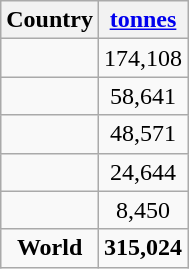<table class="wikitable floatright" style="text-align:center; ">
<tr>
<th scope="col">Country</th>
<th scope="col"><a href='#'>tonnes</a></th>
</tr>
<tr>
<td></td>
<td>174,108</td>
</tr>
<tr>
<td></td>
<td>58,641</td>
</tr>
<tr>
<td></td>
<td>48,571</td>
</tr>
<tr>
<td></td>
<td>24,644</td>
</tr>
<tr>
<td></td>
<td>8,450</td>
</tr>
<tr>
<td><strong>World</strong></td>
<td><strong>315,024</strong></td>
</tr>
</table>
